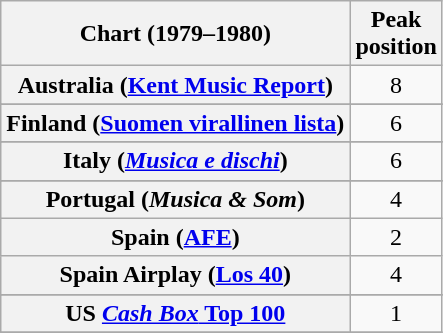<table class="wikitable sortable plainrowheaders" style="text-align:center">
<tr>
<th scope="col">Chart (1979–1980)</th>
<th scope="col">Peak<br>position</th>
</tr>
<tr>
<th scope="row">Australia (<a href='#'>Kent Music Report</a>)</th>
<td>8</td>
</tr>
<tr>
</tr>
<tr>
</tr>
<tr>
</tr>
<tr>
</tr>
<tr>
</tr>
<tr>
<th scope="row">Finland (<a href='#'>Suomen virallinen lista</a>)</th>
<td>6</td>
</tr>
<tr>
</tr>
<tr>
<th scope="row">Italy (<em><a href='#'>Musica e dischi</a></em>)</th>
<td>6</td>
</tr>
<tr>
</tr>
<tr>
</tr>
<tr>
</tr>
<tr>
</tr>
<tr>
<th scope="row">Portugal (<em>Musica & Som</em>)</th>
<td>4</td>
</tr>
<tr>
<th scope="row">Spain (<a href='#'>AFE</a>)</th>
<td>2</td>
</tr>
<tr>
<th scope="row">Spain Airplay (<a href='#'>Los 40</a>)</th>
<td>4</td>
</tr>
<tr>
</tr>
<tr>
</tr>
<tr>
</tr>
<tr>
</tr>
<tr>
</tr>
<tr>
</tr>
<tr>
<th scope="row">US <a href='#'><em>Cash Box</em> Top 100</a></th>
<td>1</td>
</tr>
<tr>
</tr>
</table>
